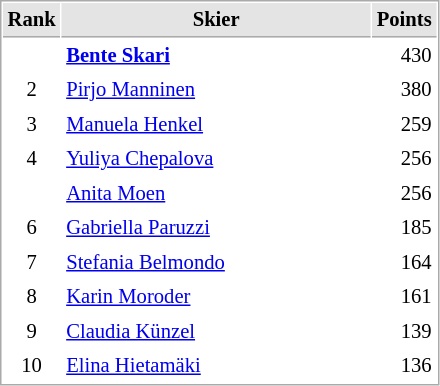<table cellspacing="1" cellpadding="3" style="border:1px solid #AAAAAA;font-size:86%">
<tr style="background-color: #E4E4E4;">
<th style="border-bottom:1px solid #AAAAAA" width=10>Rank</th>
<th style="border-bottom:1px solid #AAAAAA" width=200>Skier</th>
<th style="border-bottom:1px solid #AAAAAA" width=20 align=right>Points</th>
</tr>
<tr>
<td align=center><strong><span>  </span></strong></td>
<td> <strong><a href='#'>Bente Skari</a></strong></td>
<td align=right>430</td>
</tr>
<tr>
<td align=center>2</td>
<td> <a href='#'>Pirjo Manninen</a></td>
<td align=right>380</td>
</tr>
<tr>
<td align=center>3</td>
<td> <a href='#'>Manuela Henkel</a></td>
<td align=right>259</td>
</tr>
<tr>
<td align=center>4</td>
<td> <a href='#'>Yuliya Chepalova</a></td>
<td align=right>256</td>
</tr>
<tr>
<td align=center></td>
<td> <a href='#'>Anita Moen</a></td>
<td align=right>256</td>
</tr>
<tr>
<td align=center>6</td>
<td> <a href='#'>Gabriella Paruzzi</a></td>
<td align=right>185</td>
</tr>
<tr>
<td align=center>7</td>
<td> <a href='#'>Stefania Belmondo</a></td>
<td align=right>164</td>
</tr>
<tr>
<td align=center>8</td>
<td> <a href='#'>Karin Moroder</a></td>
<td align=right>161</td>
</tr>
<tr>
<td align=center>9</td>
<td> <a href='#'>Claudia Künzel</a></td>
<td align=right>139</td>
</tr>
<tr>
<td align=center>10</td>
<td> <a href='#'>Elina Hietamäki</a></td>
<td align=right>136</td>
</tr>
</table>
